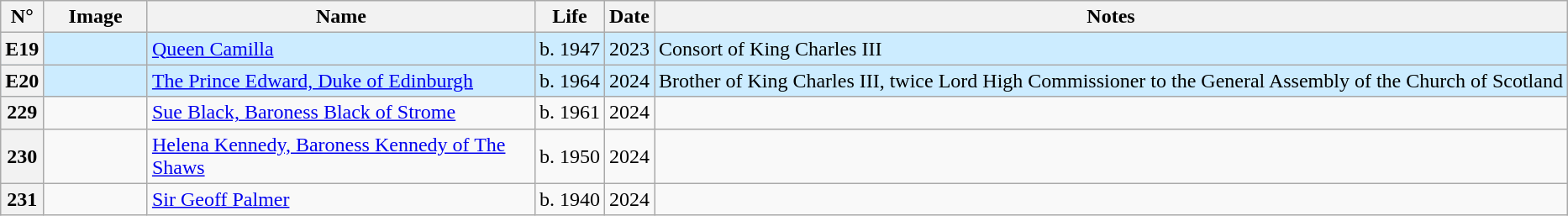<table class="wikitable">
<tr>
<th>N°</th>
<th style="width: 75px;">Image</th>
<th style="width: 300px;">Name</th>
<th>Life</th>
<th>Date</th>
<th>Notes</th>
</tr>
<tr bgcolor="#CCECFF">
<th>E19</th>
<td></td>
<td><a href='#'>Queen Camilla</a></td>
<td>b. 1947</td>
<td>2023</td>
<td>Consort of King Charles III</td>
</tr>
<tr bgcolor="#CCECFF">
<th>E20</th>
<td></td>
<td><a href='#'>The Prince Edward, Duke of Edinburgh</a></td>
<td>b. 1964</td>
<td>2024</td>
<td>Brother of King Charles III, twice Lord High Commissioner to the General Assembly of the Church of Scotland</td>
</tr>
<tr>
<th>229</th>
<td></td>
<td><a href='#'>Sue Black, Baroness Black of Strome</a></td>
<td>b. 1961</td>
<td>2024</td>
<td></td>
</tr>
<tr>
<th>230</th>
<td></td>
<td><a href='#'>Helena Kennedy, Baroness Kennedy of The Shaws</a></td>
<td>b. 1950</td>
<td>2024</td>
<td></td>
</tr>
<tr>
<th>231</th>
<td></td>
<td><a href='#'>Sir Geoff Palmer</a></td>
<td>b. 1940</td>
<td>2024</td>
<td></td>
</tr>
</table>
